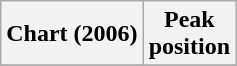<table class="wikitable plainrowheaders">
<tr>
<th scope="col">Chart (2006)</th>
<th scope="col">Peak<br>position</th>
</tr>
<tr>
</tr>
</table>
